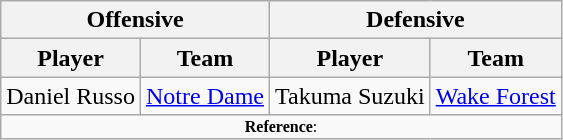<table class="wikitable" style="text-align: center;">
<tr>
<th colspan="2">Offensive</th>
<th colspan="2">Defensive</th>
</tr>
<tr>
<th>Player</th>
<th>Team</th>
<th>Player</th>
<th>Team</th>
</tr>
<tr>
<td>Daniel Russo</td>
<td><a href='#'>Notre Dame</a></td>
<td>Takuma Suzuki</td>
<td><a href='#'>Wake Forest</a></td>
</tr>
<tr>
<td colspan="4"  style="font-size:8pt; text-align:center;"><strong>Reference</strong>:</td>
</tr>
</table>
